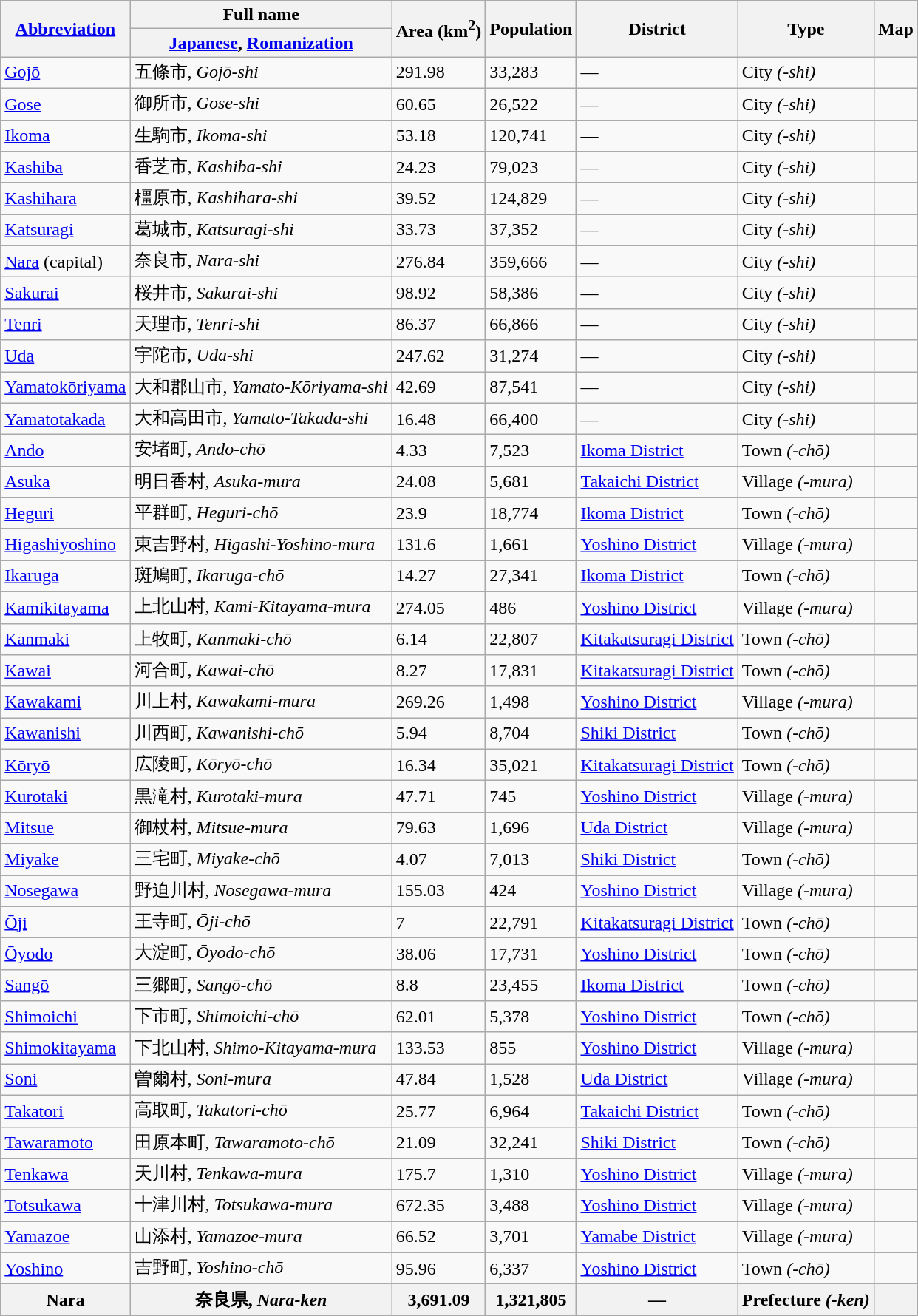<table class="wikitable sortable">
<tr>
<th rowspan="2"><a href='#'>Abbreviation</a></th>
<th>Full name</th>
<th rowspan="2">Area (km<sup>2</sup>)</th>
<th rowspan="2">Population</th>
<th rowspan="2">District</th>
<th rowspan="2">Type</th>
<th rowspan="2">Map</th>
</tr>
<tr>
<th><a href='#'>Japanese</a>, <a href='#'>Romanization</a></th>
</tr>
<tr>
<td> <a href='#'>Gojō</a></td>
<td>五條市, <em>Gojō-shi</em></td>
<td>291.98</td>
<td>33,283</td>
<td>—</td>
<td>City <em>(-shi)</em></td>
<td></td>
</tr>
<tr>
<td> <a href='#'>Gose</a></td>
<td>御所市, <em>Gose-shi</em></td>
<td>60.65</td>
<td>26,522</td>
<td>—</td>
<td>City <em>(-shi)</em></td>
<td></td>
</tr>
<tr>
<td> <a href='#'>Ikoma</a></td>
<td>生駒市, <em>Ikoma-shi</em></td>
<td>53.18</td>
<td>120,741</td>
<td>—</td>
<td>City <em>(-shi)</em></td>
<td></td>
</tr>
<tr>
<td> <a href='#'>Kashiba</a></td>
<td>香芝市, <em>Kashiba-shi</em></td>
<td>24.23</td>
<td>79,023</td>
<td>—</td>
<td>City <em>(-shi)</em></td>
<td></td>
</tr>
<tr>
<td> <a href='#'>Kashihara</a></td>
<td>橿原市, <em>Kashihara-shi</em></td>
<td>39.52</td>
<td>124,829</td>
<td>—</td>
<td>City <em>(-shi)</em></td>
<td></td>
</tr>
<tr>
<td> <a href='#'>Katsuragi</a></td>
<td>葛󠄀城市, <em>Katsuragi-shi</em></td>
<td>33.73</td>
<td>37,352</td>
<td>—</td>
<td>City <em>(-shi)</em></td>
<td></td>
</tr>
<tr>
<td> <a href='#'>Nara</a> (capital)</td>
<td>奈良市, <em>Nara-shi</em></td>
<td>276.84</td>
<td>359,666</td>
<td>—</td>
<td>City <em>(-shi)</em></td>
<td></td>
</tr>
<tr>
<td> <a href='#'>Sakurai</a></td>
<td>桜井市, <em>Sakurai-shi</em></td>
<td>98.92</td>
<td>58,386</td>
<td>—</td>
<td>City <em>(-shi)</em></td>
<td></td>
</tr>
<tr>
<td> <a href='#'>Tenri</a></td>
<td>天理市, <em>Tenri-shi</em></td>
<td>86.37</td>
<td>66,866</td>
<td>—</td>
<td>City <em>(-shi)</em></td>
<td></td>
</tr>
<tr>
<td> <a href='#'>Uda</a></td>
<td>宇陀市, <em>Uda-shi</em></td>
<td>247.62</td>
<td>31,274</td>
<td>—</td>
<td>City <em>(-shi)</em></td>
<td></td>
</tr>
<tr>
<td> <a href='#'>Yamatokōriyama</a></td>
<td>大和郡山市, <em>Yamato-Kōriyama-shi</em></td>
<td>42.69</td>
<td>87,541</td>
<td>—</td>
<td>City <em>(-shi)</em></td>
<td></td>
</tr>
<tr>
<td> <a href='#'>Yamatotakada</a></td>
<td>大和高田市, <em>Yamato-Takada-shi</em></td>
<td>16.48</td>
<td>66,400</td>
<td>—</td>
<td>City <em>(-shi)</em></td>
<td></td>
</tr>
<tr>
<td> <a href='#'>Ando</a></td>
<td>安堵町, <em>Ando-chō</em></td>
<td>4.33</td>
<td>7,523</td>
<td><a href='#'>Ikoma District</a></td>
<td>Town <em>(-chō)</em></td>
<td></td>
</tr>
<tr>
<td> <a href='#'>Asuka</a></td>
<td>明日香村, <em>Asuka-mura</em></td>
<td>24.08</td>
<td>5,681</td>
<td><a href='#'>Takaichi District</a></td>
<td>Village <em>(-mura)</em></td>
<td></td>
</tr>
<tr>
<td> <a href='#'>Heguri</a></td>
<td>平群町, <em>Heguri-chō</em></td>
<td>23.9</td>
<td>18,774</td>
<td><a href='#'>Ikoma District</a></td>
<td>Town <em>(-chō)</em></td>
<td></td>
</tr>
<tr>
<td> <a href='#'>Higashiyoshino</a></td>
<td>東吉野村, <em>Higashi-Yoshino-mura</em></td>
<td>131.6</td>
<td>1,661</td>
<td><a href='#'>Yoshino District</a></td>
<td>Village <em>(-mura)</em></td>
<td></td>
</tr>
<tr>
<td> <a href='#'>Ikaruga</a></td>
<td>斑鳩町, <em>Ikaruga-chō</em></td>
<td>14.27</td>
<td>27,341</td>
<td><a href='#'>Ikoma District</a></td>
<td>Town <em>(-chō)</em></td>
<td></td>
</tr>
<tr>
<td> <a href='#'>Kamikitayama</a></td>
<td>上北山村, <em>Kami-Kitayama-mura</em></td>
<td>274.05</td>
<td>486</td>
<td><a href='#'>Yoshino District</a></td>
<td>Village <em>(-mura)</em></td>
<td></td>
</tr>
<tr>
<td> <a href='#'>Kanmaki</a></td>
<td>上牧町, <em>Kanmaki-chō</em></td>
<td>6.14</td>
<td>22,807</td>
<td><a href='#'>Kitakatsuragi District</a></td>
<td>Town <em>(-chō)</em></td>
<td></td>
</tr>
<tr>
<td> <a href='#'>Kawai</a></td>
<td>河合町, <em>Kawai-chō</em></td>
<td>8.27</td>
<td>17,831</td>
<td><a href='#'>Kitakatsuragi District</a></td>
<td>Town <em>(-chō)</em></td>
<td></td>
</tr>
<tr>
<td> <a href='#'>Kawakami</a></td>
<td>川上村, <em>Kawakami-mura</em></td>
<td>269.26</td>
<td>1,498</td>
<td><a href='#'>Yoshino District</a></td>
<td>Village <em>(-mura)</em></td>
<td></td>
</tr>
<tr>
<td> <a href='#'>Kawanishi</a></td>
<td>川西町, <em>Kawanishi-chō</em></td>
<td>5.94</td>
<td>8,704</td>
<td><a href='#'>Shiki District</a></td>
<td>Town <em>(-chō)</em></td>
<td></td>
</tr>
<tr>
<td> <a href='#'>Kōryō</a></td>
<td>広陵町, <em>Kōryō-chō</em></td>
<td>16.34</td>
<td>35,021</td>
<td><a href='#'>Kitakatsuragi District</a></td>
<td>Town <em>(-chō)</em></td>
<td></td>
</tr>
<tr>
<td> <a href='#'>Kurotaki</a></td>
<td>黒滝村, <em>Kurotaki-mura</em></td>
<td>47.71</td>
<td>745</td>
<td><a href='#'>Yoshino District</a></td>
<td>Village <em>(-mura)</em></td>
<td></td>
</tr>
<tr>
<td> <a href='#'>Mitsue</a></td>
<td>御杖村, <em>Mitsue-mura</em></td>
<td>79.63</td>
<td>1,696</td>
<td><a href='#'>Uda District</a></td>
<td>Village <em>(-mura)</em></td>
<td></td>
</tr>
<tr>
<td> <a href='#'>Miyake</a></td>
<td>三宅町, <em>Miyake-chō</em></td>
<td>4.07</td>
<td>7,013</td>
<td><a href='#'>Shiki District</a></td>
<td>Town <em>(-chō)</em></td>
<td></td>
</tr>
<tr>
<td> <a href='#'>Nosegawa</a></td>
<td>野迫川村, <em>Nosegawa-mura</em></td>
<td>155.03</td>
<td>424</td>
<td><a href='#'>Yoshino District</a></td>
<td>Village <em>(-mura)</em></td>
<td></td>
</tr>
<tr>
<td> <a href='#'>Ōji</a></td>
<td>王寺町, <em>Ōji-chō</em></td>
<td>7</td>
<td>22,791</td>
<td><a href='#'>Kitakatsuragi District</a></td>
<td>Town <em>(-chō)</em></td>
<td></td>
</tr>
<tr>
<td> <a href='#'>Ōyodo</a></td>
<td>大淀町, <em>Ōyodo-chō</em></td>
<td>38.06</td>
<td>17,731</td>
<td><a href='#'>Yoshino District</a></td>
<td>Town <em>(-chō)</em></td>
<td></td>
</tr>
<tr>
<td> <a href='#'>Sangō</a></td>
<td>三郷町, <em>Sangō-chō</em></td>
<td>8.8</td>
<td>23,455</td>
<td><a href='#'>Ikoma District</a></td>
<td>Town <em>(-chō)</em></td>
<td></td>
</tr>
<tr>
<td> <a href='#'>Shimoichi</a></td>
<td>下市町, <em>Shimoichi-chō</em></td>
<td>62.01</td>
<td>5,378</td>
<td><a href='#'>Yoshino District</a></td>
<td>Town <em>(-chō)</em></td>
<td></td>
</tr>
<tr>
<td> <a href='#'>Shimokitayama</a></td>
<td>下北山村, <em>Shimo-Kitayama-mura</em></td>
<td>133.53</td>
<td>855</td>
<td><a href='#'>Yoshino District</a></td>
<td>Village <em>(-mura)</em></td>
<td></td>
</tr>
<tr>
<td> <a href='#'>Soni</a></td>
<td>曽爾村, <em>Soni-mura</em></td>
<td>47.84</td>
<td>1,528</td>
<td><a href='#'>Uda District</a></td>
<td>Village <em>(-mura)</em></td>
<td></td>
</tr>
<tr>
<td> <a href='#'>Takatori</a></td>
<td>高取町, <em>Takatori-chō</em></td>
<td>25.77</td>
<td>6,964</td>
<td><a href='#'>Takaichi District</a></td>
<td>Town <em>(-chō)</em></td>
<td></td>
</tr>
<tr>
<td> <a href='#'>Tawaramoto</a></td>
<td>田原本町, <em>Tawaramoto-chō</em></td>
<td>21.09</td>
<td>32,241</td>
<td><a href='#'>Shiki District</a></td>
<td>Town <em>(-chō)</em></td>
<td></td>
</tr>
<tr>
<td> <a href='#'>Tenkawa</a></td>
<td>天川村, <em>Tenkawa-mura</em></td>
<td>175.7</td>
<td>1,310</td>
<td><a href='#'>Yoshino District</a></td>
<td>Village <em>(-mura)</em></td>
<td></td>
</tr>
<tr>
<td> <a href='#'>Totsukawa</a></td>
<td>十津川村, <em>Totsukawa-mura</em></td>
<td>672.35</td>
<td>3,488</td>
<td><a href='#'>Yoshino District</a></td>
<td>Village <em>(-mura)</em></td>
<td></td>
</tr>
<tr>
<td> <a href='#'>Yamazoe</a></td>
<td>山添村, <em>Yamazoe-mura</em></td>
<td>66.52</td>
<td>3,701</td>
<td><a href='#'>Yamabe District</a></td>
<td>Village <em>(-mura)</em></td>
<td></td>
</tr>
<tr>
<td> <a href='#'>Yoshino</a></td>
<td>吉野町, <em>Yoshino-chō</em></td>
<td>95.96</td>
<td>6,337</td>
<td><a href='#'>Yoshino District</a></td>
<td>Town <em>(-chō)</em></td>
<td></td>
</tr>
<tr>
<th> Nara</th>
<th>奈良県, <em>Nara-ken</em></th>
<th>3,691.09</th>
<th>1,321,805</th>
<th>—</th>
<th>Prefecture <em>(-ken)</em></th>
<th></th>
</tr>
</table>
